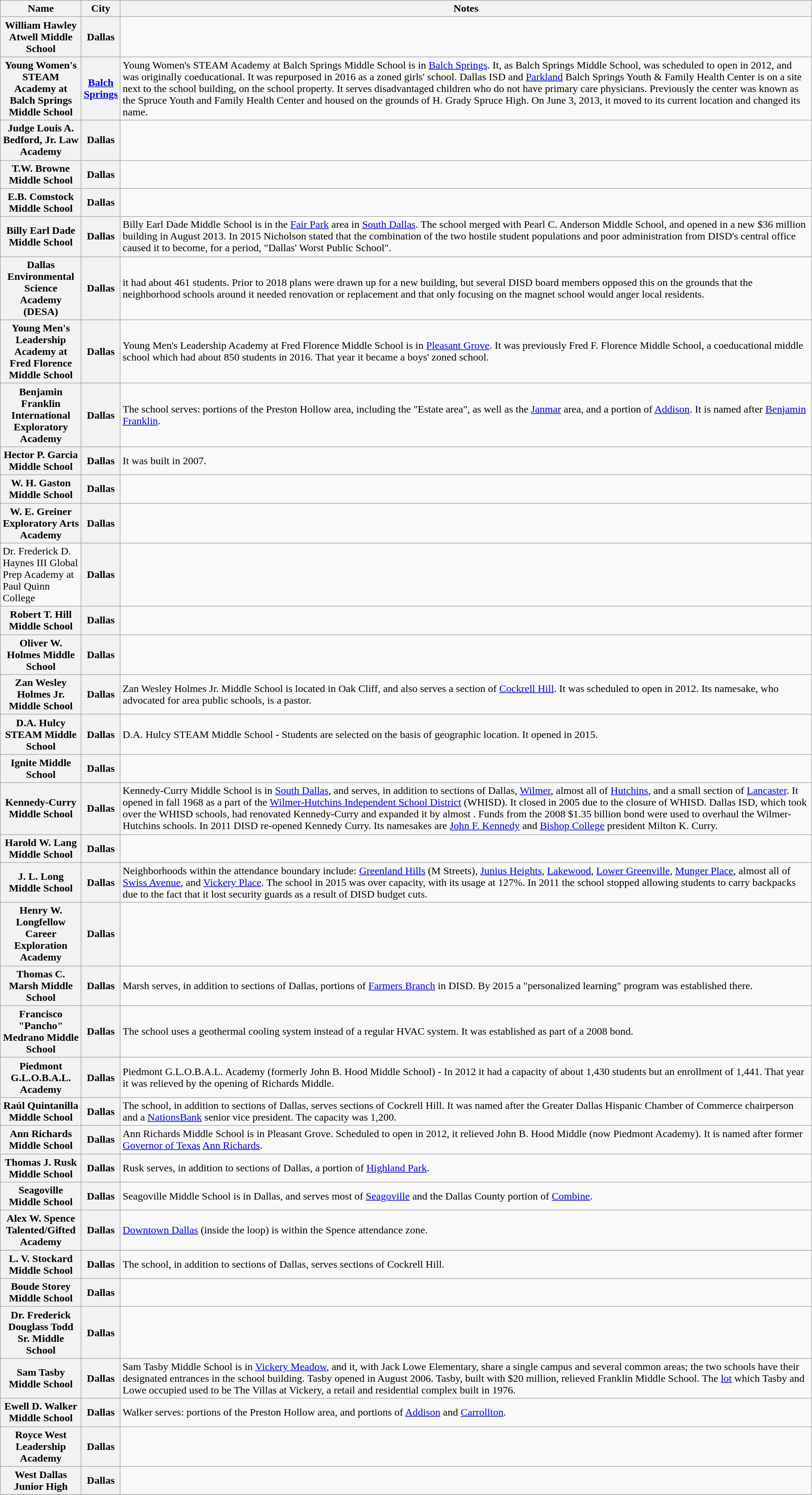<table class="wikitable sortable plainrowheaders">
<tr>
<th scope="col" width="10%">Name</th>
<th scope="col" width="3%">City</th>
<th scope="col" class="unsortable" width="87%">Notes</th>
</tr>
<tr>
<th scope="row">William Hawley Atwell Middle School</th>
<th scope="row">Dallas</th>
<td></td>
</tr>
<tr>
<th scope="row">Young Women's STEAM Academy at Balch Springs Middle School</th>
<th scope="row"><a href='#'>Balch Springs</a></th>
<td>Young Women's STEAM Academy at Balch Springs Middle School is in <a href='#'>Balch Springs</a>. It, as Balch Springs Middle School, was scheduled to open in 2012, and was originally coeducational. It was repurposed in 2016 as a zoned girls' school. Dallas ISD and <a href='#'>Parkland</a> Balch Springs Youth & Family Health Center is on a site next to the school building, on the school property. It serves disadvantaged children who do not have primary care physicians. Previously the center was known as the Spruce Youth and Family Health Center and housed on the grounds of H. Grady Spruce High. On June 3, 2013, it moved to its current location and changed its name.</td>
</tr>
<tr>
<th scope="row">Judge Louis A. Bedford, Jr. Law Academy</th>
<th scope="row">Dallas</th>
<td></td>
</tr>
<tr>
<th scope="row">T.W. Browne Middle School</th>
<th scope="row">Dallas</th>
<td></td>
</tr>
<tr>
<th scope="row">E.B. Comstock Middle School</th>
<th scope="row">Dallas</th>
<td></td>
</tr>
<tr>
<th scope="row">Billy Earl Dade Middle School</th>
<th scope="row">Dallas</th>
<td>Billy Earl Dade Middle School is in the <a href='#'>Fair Park</a> area in <a href='#'>South Dallas</a>. The school merged with Pearl C. Anderson Middle School, and opened in a new $36 million building in August 2013. In 2015 Nicholson stated that the combination of the two hostile student populations and poor administration from DISD's central office caused it to become, for a period, "Dallas' Worst Public School".</td>
</tr>
<tr>
<th scope="row">Dallas Environmental Science Academy (DESA)</th>
<th scope="row">Dallas</th>
<td> it had about 461 students. Prior to 2018 plans were drawn up for a new building, but several DISD board members opposed this on the grounds that the neighborhood schools around it needed renovation or replacement and that only focusing on the magnet school would anger local residents.</td>
</tr>
<tr>
<th scope="row">Young Men's Leadership Academy at Fred Florence Middle School</th>
<th scope="row">Dallas</th>
<td>Young Men's Leadership Academy at Fred Florence Middle School is in <a href='#'>Pleasant Grove</a>. It was previously Fred F. Florence Middle School, a coeducational middle school which had about 850 students in 2016. That year it became a boys' zoned school.</td>
</tr>
<tr>
<th scope="row">Benjamin Franklin International Exploratory Academy</th>
<th scope="row">Dallas</th>
<td>The school serves: portions of the Preston Hollow area, including the "Estate area", as well as the <a href='#'>Janmar</a> area, and a portion of <a href='#'>Addison</a>. It is named after <a href='#'>Benjamin Franklin</a>.</td>
</tr>
<tr>
<th scope="row">Hector P. Garcia Middle School</th>
<th scope="row">Dallas</th>
<td>It was built in 2007.</td>
</tr>
<tr>
<th scope="row">W. H. Gaston Middle School</th>
<th scope="row">Dallas</th>
<td></td>
</tr>
<tr>
<th scope="row">W. E. Greiner Exploratory Arts Academy</th>
<th scope="row">Dallas</th>
<td></td>
</tr>
<tr>
<td scope="row">Dr. Frederick D. Haynes III Global Prep Academy at Paul Quinn College</td>
<th scope="row">Dallas</th>
<td></td>
</tr>
<tr>
<th scope="row">Robert T. Hill Middle School</th>
<th scope="row">Dallas</th>
<td></td>
</tr>
<tr>
<th scope="row">Oliver W. Holmes Middle School</th>
<th scope="row">Dallas</th>
<td></td>
</tr>
<tr>
<th scope="row">Zan Wesley Holmes Jr. Middle School</th>
<th scope="row">Dallas</th>
<td>Zan Wesley Holmes Jr. Middle School is located in Oak Cliff, and also serves a section of <a href='#'>Cockrell Hill</a>. It was scheduled to open in 2012. Its namesake, who advocated for area public schools, is a pastor.</td>
</tr>
<tr>
<th scope="row">D.A. Hulcy STEAM Middle School</th>
<th scope="row">Dallas</th>
<td>D.A. Hulcy STEAM Middle School - Students are selected on the basis of geographic location. It opened in 2015.</td>
</tr>
<tr>
<th scope="row">Ignite Middle School</th>
<th scope="row">Dallas</th>
<td></td>
</tr>
<tr>
<th scope="row">Kennedy-Curry Middle School</th>
<th scope="row">Dallas</th>
<td>Kennedy-Curry Middle School is in <a href='#'>South Dallas</a>, and serves, in addition to sections of Dallas, <a href='#'>Wilmer</a>, almost all of <a href='#'>Hutchins</a>, and a small section of <a href='#'>Lancaster</a>. It opened in fall 1968 as a part of the <a href='#'>Wilmer-Hutchins Independent School District</a> (WHISD). It closed in 2005 due to the closure of WHISD. Dallas ISD, which took over the WHISD schools, had renovated Kennedy-Curry and expanded it by almost . Funds from the 2008 $1.35 billion bond were used to overhaul the Wilmer-Hutchins schools. In 2011 DISD re-opened Kennedy Curry. Its namesakes are <a href='#'>John F. Kennedy</a> and <a href='#'>Bishop College</a> president Milton K. Curry.</td>
</tr>
<tr>
<th scope="row">Harold W. Lang Middle School</th>
<th scope="row">Dallas</th>
<td></td>
</tr>
<tr>
<th scope="row">J. L. Long Middle School</th>
<th scope="row">Dallas</th>
<td>Neighborhoods within the attendance boundary include: <a href='#'>Greenland Hills</a> (M Streets), <a href='#'>Junius Heights</a>, <a href='#'>Lakewood</a>, <a href='#'>Lower Greenville</a>, <a href='#'>Munger Place</a>, almost all of <a href='#'>Swiss Avenue</a>, and <a href='#'>Vickery Place</a>. The school in 2015 was over capacity, with its usage at 127%. In 2011 the school stopped allowing students to carry backpacks due to the fact that it lost security guards as a result of DISD budget cuts.</td>
</tr>
<tr>
<th scope="row">Henry W. Longfellow Career Exploration Academy</th>
<th scope="row">Dallas</th>
<td></td>
</tr>
<tr>
<th scope="row">Thomas C. Marsh Middle School</th>
<th scope="row">Dallas</th>
<td>Marsh serves, in addition to sections of Dallas, portions of <a href='#'>Farmers Branch</a> in DISD. By 2015 a "personalized learning" program was established there.</td>
</tr>
<tr>
<th scope="row">Francisco "Pancho" Medrano Middle School</th>
<th scope="row">Dallas</th>
<td>The school uses a geothermal cooling system instead of a regular HVAC system. It was established as part of a 2008 bond.</td>
</tr>
<tr>
<th scope="row">Piedmont G.L.O.B.A.L. Academy</th>
<th scope="row">Dallas</th>
<td>Piedmont G.L.O.B.A.L. Academy (formerly John B. Hood Middle School) - In 2012 it had a capacity of about 1,430 students but an enrollment of 1,441. That year it was relieved by the opening of Richards Middle.</td>
</tr>
<tr>
<th scope="row">Raúl Quintanilla Middle School</th>
<th scope="row">Dallas</th>
<td>The school, in addition to sections of Dallas, serves sections of Cockrell Hill. It was named after the Greater Dallas Hispanic Chamber of Commerce chairperson and a <a href='#'>NationsBank</a> senior vice president. The capacity was 1,200.</td>
</tr>
<tr>
<th scope="row">Ann Richards Middle School</th>
<th scope="row">Dallas</th>
<td>Ann Richards Middle School is in Pleasant Grove. Scheduled to open in 2012, it relieved John B. Hood Middle (now Piedmont Academy). It is named after former <a href='#'>Governor of Texas</a> <a href='#'>Ann Richards</a>.</td>
</tr>
<tr>
<th scope="row">Thomas J. Rusk Middle School</th>
<th scope="row">Dallas</th>
<td>Rusk serves, in addition to sections of Dallas, a portion of <a href='#'>Highland Park</a>.</td>
</tr>
<tr>
<th scope="row">Seagoville Middle School</th>
<th scope="row">Dallas</th>
<td>Seagoville Middle School is in Dallas, and serves most of <a href='#'>Seagoville</a> and the Dallas County portion of <a href='#'>Combine</a>.</td>
</tr>
<tr>
<th scope="row">Alex W. Spence Talented/Gifted Academy</th>
<th scope="row">Dallas</th>
<td><a href='#'>Downtown Dallas</a> (inside the loop) is within the Spence attendance zone.</td>
</tr>
<tr>
</tr>
<tr>
<th scope="row">L. V. Stockard Middle School</th>
<th scope="row">Dallas</th>
<td>The school, in addition to sections of Dallas, serves sections of Cockrell Hill.</td>
</tr>
<tr>
<th scope="row">Boude Storey Middle School</th>
<th scope="row">Dallas</th>
<td></td>
</tr>
<tr>
<th scope=“row”>Dr. Frederick Douglass Todd Sr. Middle School</th>
<th scope=“row”>Dallas</th>
<td></td>
</tr>
<tr>
<th scope="row">Sam Tasby Middle School</th>
<th scope="row">Dallas</th>
<td>Sam Tasby Middle School is in <a href='#'>Vickery Meadow</a>, and it, with Jack Lowe Elementary, share a single campus and several common areas; the two schools have their designated entrances in the school building. Tasby opened in August 2006. Tasby, built with $20 million, relieved Franklin Middle School. The <a href='#'>lot</a> which Tasby and Lowe occupied used to be The Villas at Vickery, a retail and residential complex built in 1976.</td>
</tr>
<tr>
<th scope="row">Ewell D. Walker Middle School</th>
<th scope="row">Dallas</th>
<td>Walker serves: portions of the Preston Hollow area, and portions of <a href='#'>Addison</a> and <a href='#'>Carrollton</a>.</td>
</tr>
<tr>
<th scope=“row”>Royce West Leadership Academy</th>
<th scope=“row”>Dallas</th>
<td></td>
</tr>
<tr>
<th scope=“row”>West Dallas Junior High</th>
<th scope=“row”>Dallas</th>
<td></td>
</tr>
<tr>
</tr>
</table>
